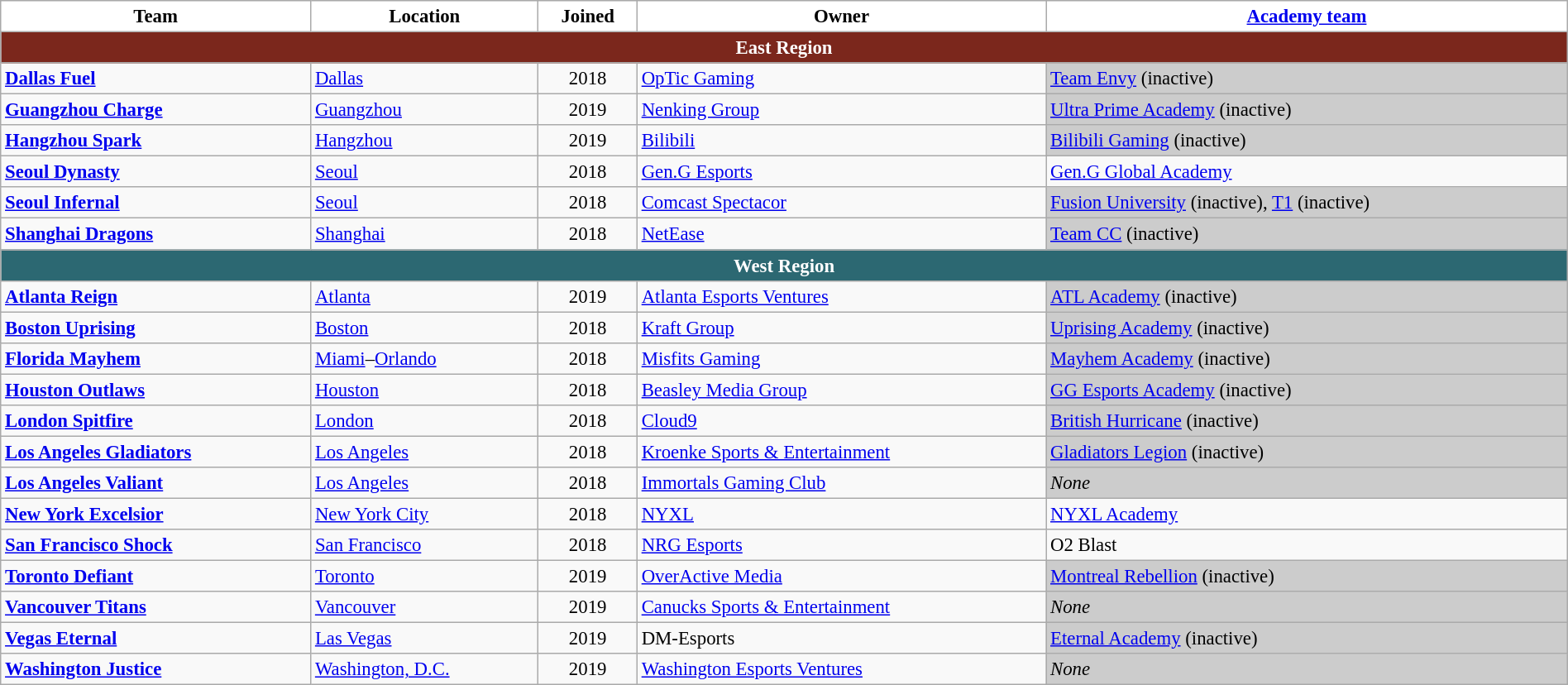<table class="wikitable" style="text-align:left; width:100%; font-size:95%;">
<tr>
<th style="background:white">Team</th>
<th style="background:white">Location</th>
<th style="background:white">Joined</th>
<th style="background:white">Owner</th>
<th style="background:white"><a href='#'>Academy team</a></th>
</tr>
<tr>
<th colspan="13" style="background:#7b271c; color:white">East Region</th>
</tr>
<tr>
<td><strong><a href='#'>Dallas Fuel</a></strong></td>
<td> <a href='#'>Dallas</a></td>
<td align="center">2018</td>
<td><a href='#'>OpTic Gaming</a></td>
<td style="background:#CCCCCC"><a href='#'>Team Envy</a> (inactive)</td>
</tr>
<tr>
<td><strong><a href='#'>Guangzhou Charge</a></strong></td>
<td> <a href='#'>Guangzhou</a></td>
<td align="center">2019</td>
<td><a href='#'>Nenking Group</a></td>
<td style="background:#CCCCCC"><a href='#'>Ultra Prime Academy</a> (inactive)</td>
</tr>
<tr>
<td><strong><a href='#'>Hangzhou Spark</a></strong></td>
<td> <a href='#'>Hangzhou</a></td>
<td align="center">2019</td>
<td><a href='#'>Bilibili</a></td>
<td style="background:#CCCCCC"><a href='#'>Bilibili Gaming</a> (inactive)</td>
</tr>
<tr>
<td><strong><a href='#'>Seoul Dynasty</a></strong></td>
<td> <a href='#'>Seoul</a></td>
<td align="center">2018</td>
<td><a href='#'>Gen.G Esports</a></td>
<td><a href='#'>Gen.G Global Academy</a></td>
</tr>
<tr>
<td><strong><a href='#'>Seoul Infernal</a></strong></td>
<td> <a href='#'>Seoul</a></td>
<td align="center">2018</td>
<td><a href='#'>Comcast Spectacor</a></td>
<td style="background:#CCCCCC"><a href='#'>Fusion University</a> (inactive), <a href='#'>T1</a> (inactive)</td>
</tr>
<tr>
<td><strong><a href='#'>Shanghai Dragons</a></strong></td>
<td> <a href='#'>Shanghai</a></td>
<td align="center">2018</td>
<td><a href='#'>NetEase</a></td>
<td style="background:#CCCCCC"><a href='#'>Team CC</a> (inactive)</td>
</tr>
<tr>
<th colspan="13" style="background:#2c6872; color:white;">West Region</th>
</tr>
<tr>
<td><strong><a href='#'>Atlanta Reign</a></strong></td>
<td> <a href='#'>Atlanta</a></td>
<td align=center>2019</td>
<td><a href='#'>Atlanta Esports Ventures</a></td>
<td style="background:#CCCCCC"><a href='#'>ATL Academy</a> (inactive)</td>
</tr>
<tr>
<td><strong><a href='#'>Boston Uprising</a></strong></td>
<td> <a href='#'>Boston</a></td>
<td align="center">2018</td>
<td><a href='#'>Kraft Group</a></td>
<td style="background:#CCCCCC"><a href='#'>Uprising Academy</a> (inactive)</td>
</tr>
<tr>
<td><strong><a href='#'>Florida Mayhem</a></strong></td>
<td> <a href='#'>Miami</a>–<a href='#'>Orlando</a></td>
<td align="center">2018</td>
<td><a href='#'>Misfits Gaming</a></td>
<td style="background:#CCCCCC"><a href='#'>Mayhem Academy</a> (inactive)</td>
</tr>
<tr>
<td><strong><a href='#'>Houston Outlaws</a></strong></td>
<td> <a href='#'>Houston</a></td>
<td align="center">2018</td>
<td><a href='#'>Beasley Media Group</a></td>
<td style="background:#CCCCCC"><a href='#'>GG Esports Academy</a> (inactive)</td>
</tr>
<tr>
<td><strong><a href='#'>London Spitfire</a></strong></td>
<td> <a href='#'>London</a></td>
<td align="center">2018</td>
<td><a href='#'>Cloud9</a></td>
<td style="background:#CCCCCC"><a href='#'>British Hurricane</a> (inactive)</td>
</tr>
<tr>
<td><strong><a href='#'>Los Angeles Gladiators</a></strong></td>
<td> <a href='#'>Los Angeles</a></td>
<td align="center">2018</td>
<td><a href='#'>Kroenke Sports & Entertainment</a></td>
<td style="background:#CCCCCC"><a href='#'>Gladiators Legion</a> (inactive)</td>
</tr>
<tr>
<td><strong><a href='#'>Los Angeles Valiant</a></strong></td>
<td> <a href='#'>Los Angeles</a></td>
<td align="center">2018</td>
<td><a href='#'>Immortals Gaming Club</a></td>
<td style="background:#CCCCCC"><em>None</em></td>
</tr>
<tr>
<td><strong><a href='#'>New York Excelsior</a></strong></td>
<td> <a href='#'>New York City</a></td>
<td align="center">2018</td>
<td><a href='#'>NYXL</a></td>
<td><a href='#'>NYXL Academy</a></td>
</tr>
<tr>
<td><strong><a href='#'>San Francisco Shock</a></strong></td>
<td> <a href='#'>San Francisco</a></td>
<td align="center">2018</td>
<td><a href='#'>NRG Esports</a></td>
<td>O2 Blast</td>
</tr>
<tr>
<td><strong><a href='#'>Toronto Defiant</a></strong></td>
<td> <a href='#'>Toronto</a></td>
<td align="center">2019</td>
<td><a href='#'>OverActive Media</a></td>
<td style="background:#CCCCCC"><a href='#'>Montreal Rebellion</a> (inactive)</td>
</tr>
<tr>
<td><strong><a href='#'>Vancouver Titans</a></strong></td>
<td> <a href='#'>Vancouver</a></td>
<td align=center>2019</td>
<td><a href='#'>Canucks Sports & Entertainment</a></td>
<td style="background:#CCCCCC"><em>None</em></td>
</tr>
<tr>
<td><strong><a href='#'>Vegas Eternal</a></strong></td>
<td> <a href='#'>Las Vegas</a></td>
<td align="center">2019</td>
<td>DM-Esports</td>
<td style="background:#CCCCCC"><a href='#'>Eternal Academy</a> (inactive)</td>
</tr>
<tr>
<td><strong><a href='#'>Washington Justice</a></strong></td>
<td> <a href='#'>Washington, D.C.</a></td>
<td align=center>2019</td>
<td><a href='#'>Washington Esports Ventures</a></td>
<td style="background:#CCCCCC"><em>None</em></td>
</tr>
</table>
